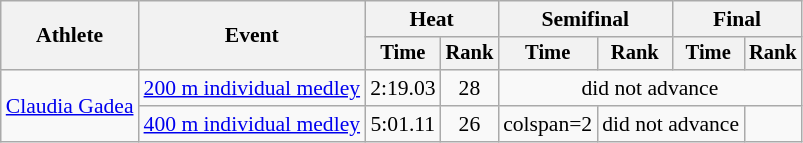<table class="wikitable" style="text-align:center; font-size:90%">
<tr>
<th rowspan="2">Athlete</th>
<th rowspan="2">Event</th>
<th colspan="2">Heat</th>
<th colspan="2">Semifinal</th>
<th colspan="2">Final</th>
</tr>
<tr style="font-size:95%">
<th>Time</th>
<th>Rank</th>
<th>Time</th>
<th>Rank</th>
<th>Time</th>
<th>Rank</th>
</tr>
<tr>
<td align=left rowspan=2><a href='#'>Claudia Gadea</a></td>
<td align=left><a href='#'>200 m individual medley</a></td>
<td>2:19.03</td>
<td>28</td>
<td colspan=4>did not advance</td>
</tr>
<tr>
<td align=left><a href='#'>400 m individual medley</a></td>
<td>5:01.11</td>
<td>26</td>
<td>colspan=2 </td>
<td colspan=2>did not advance</td>
</tr>
</table>
